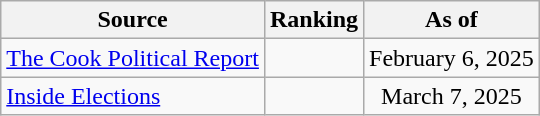<table class="wikitable" style="text-align:center">
<tr>
<th>Source</th>
<th>Ranking</th>
<th>As of</th>
</tr>
<tr>
<td align=left><a href='#'>The Cook Political Report</a></td>
<td></td>
<td>February 6, 2025</td>
</tr>
<tr>
<td align=left><a href='#'>Inside Elections</a></td>
<td></td>
<td>March 7, 2025</td>
</tr>
</table>
